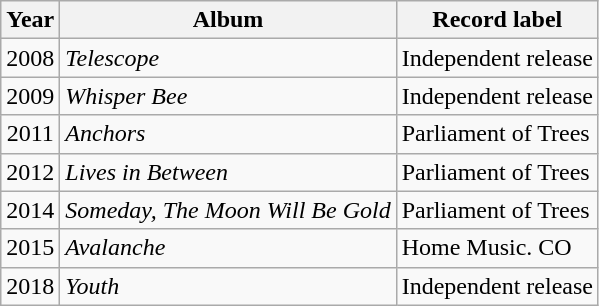<table class="wikitable" style="text-align:center">
<tr>
<th><strong>Year</strong></th>
<th><strong>Album</strong></th>
<th><strong>Record label</strong></th>
</tr>
<tr>
<td>2008</td>
<td style="text-align:left"><em>Telescope</em></td>
<td style="text-align:left">Independent release</td>
</tr>
<tr>
<td>2009</td>
<td style="text-align:left"><em>Whisper Bee</em></td>
<td style="text-align:left">Independent release</td>
</tr>
<tr>
<td>2011</td>
<td style="text-align:left"><em>Anchors</em></td>
<td style="text-align:left">Parliament of Trees</td>
</tr>
<tr>
<td>2012</td>
<td style="text-align:left"><em>Lives in Between</em></td>
<td style="text-align:left">Parliament of Trees</td>
</tr>
<tr>
<td>2014</td>
<td style="text-align:left"><em>Someday, The Moon Will Be Gold</em></td>
<td style="text-align:left">Parliament of Trees</td>
</tr>
<tr>
<td>2015</td>
<td style="text-align:left"><em>Avalanche</em></td>
<td style="text-align:left">Home Music. CO</td>
</tr>
<tr>
<td>2018</td>
<td style="text-align:left"><em>Youth</em></td>
<td style="text-align:left">Independent release</td>
</tr>
</table>
